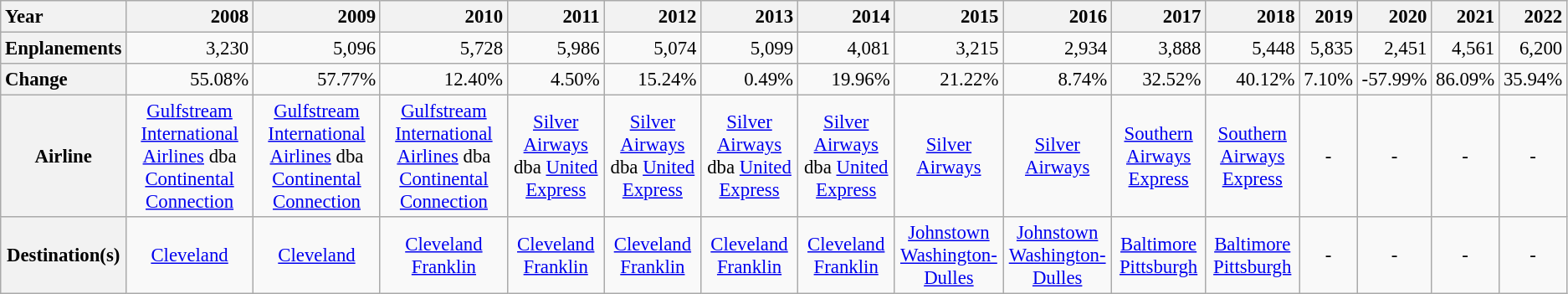<table class="wikitable" style="font-size:95%;">
<tr>
<th style="text-align:left;">Year</th>
<th style="text-align:right;">2008 </th>
<th style="text-align:right;">2009 </th>
<th style="text-align:right;">2010 </th>
<th style="text-align:right;">2011 </th>
<th style="text-align:right;">2012 </th>
<th style="text-align:right;">2013</th>
<th style="text-align:right;">2014</th>
<th style="text-align:right;">2015</th>
<th style="text-align:right;">2016</th>
<th style="text-align:right;">2017</th>
<th style="text-align:right;">2018</th>
<th style="text-align:right;">2019</th>
<th style="text-align:right;">2020</th>
<th style="text-align:right;">2021</th>
<th style="text-align:right;">2022</th>
</tr>
<tr>
<th style="text-align:left;">Enplanements</th>
<td style="text-align:right;">3,230</td>
<td style="text-align:right;">5,096</td>
<td style="text-align:right;">5,728</td>
<td style="text-align:right;">5,986</td>
<td style="text-align:right;">5,074</td>
<td style="text-align:right;">5,099</td>
<td style="text-align:right;">4,081</td>
<td style="text-align:right;">3,215</td>
<td style="text-align:right;">2,934</td>
<td style="text-align:right;">3,888</td>
<td style="text-align:right;">5,448</td>
<td style="text-align:right;">5,835</td>
<td style="text-align:right;">2,451</td>
<td style="text-align:right;">4,561</td>
<td style="text-align:right;">6,200</td>
</tr>
<tr>
<th style="text-align:left;">Change</th>
<td style="text-align:right;">55.08%</td>
<td style="text-align:right;">57.77%</td>
<td style="text-align:right;">12.40%</td>
<td style="text-align:right;">4.50%</td>
<td style="text-align:right;">15.24%</td>
<td style="text-align:right;">0.49%</td>
<td style="text-align:right;">19.96%</td>
<td style="text-align:right;">21.22%</td>
<td style="text-align:right;">8.74%</td>
<td style="text-align:right;">32.52%</td>
<td style="text-align:right;">40.12%</td>
<td style="text-align:right;">7.10%</td>
<td style="text-align:right;">-57.99%</td>
<td style="text-align:right;">86.09%</td>
<td style="text-align:right;">35.94%</td>
</tr>
<tr>
<th>Airline</th>
<td style="text-align:center;"><a href='#'>Gulfstream International Airlines</a> dba <a href='#'>Continental Connection</a></td>
<td style="text-align:center;"><a href='#'>Gulfstream International Airlines</a> dba <a href='#'>Continental Connection</a></td>
<td style="text-align:center;"><a href='#'>Gulfstream International Airlines</a> dba <a href='#'>Continental Connection</a></td>
<td style="text-align:center;"><a href='#'>Silver Airways</a> dba <a href='#'>United Express</a></td>
<td style="text-align:center;"><a href='#'>Silver Airways</a> dba <a href='#'>United Express</a></td>
<td style="text-align:center;"><a href='#'>Silver Airways</a> dba <a href='#'>United Express</a></td>
<td style="text-align:center;"><a href='#'>Silver Airways</a> dba <a href='#'>United Express</a></td>
<td style="text-align:center;"><a href='#'>Silver Airways</a></td>
<td style="text-align:center;"><a href='#'>Silver Airways</a></td>
<td style="text-align:center;"><a href='#'>Southern Airways Express</a></td>
<td style="text-align:center;"><a href='#'>Southern Airways Express</a></td>
<td style="text-align:center;">-</td>
<td style="text-align:center;">-</td>
<td style="text-align:center;">-</td>
<td style="text-align:center;">-</td>
</tr>
<tr>
<th>Destination(s)</th>
<td style="text-align:center;"><a href='#'>Cleveland</a></td>
<td style="text-align:center;"><a href='#'>Cleveland</a></td>
<td style="text-align:center;"><a href='#'>Cleveland</a><br><a href='#'>Franklin</a></td>
<td style="text-align:center;"><a href='#'>Cleveland</a><br><a href='#'>Franklin</a></td>
<td style="text-align:center;"><a href='#'>Cleveland</a><br><a href='#'>Franklin</a></td>
<td style="text-align:center;"><a href='#'>Cleveland</a><br><a href='#'>Franklin</a></td>
<td style="text-align:center;"><a href='#'>Cleveland</a><br><a href='#'>Franklin</a></td>
<td style="text-align:center;"><a href='#'>Johnstown</a><br><a href='#'>Washington-Dulles</a></td>
<td style="text-align:center;"><a href='#'>Johnstown</a><br><a href='#'>Washington-Dulles</a></td>
<td style="text-align:center;"><a href='#'>Baltimore</a><br><a href='#'>Pittsburgh</a></td>
<td style="text-align:center;"><a href='#'>Baltimore</a><br><a href='#'>Pittsburgh</a></td>
<td style="text-align:center;">-</td>
<td style="text-align:center;">-</td>
<td style="text-align:center;">-</td>
<td style="text-align:center;">-</td>
</tr>
</table>
